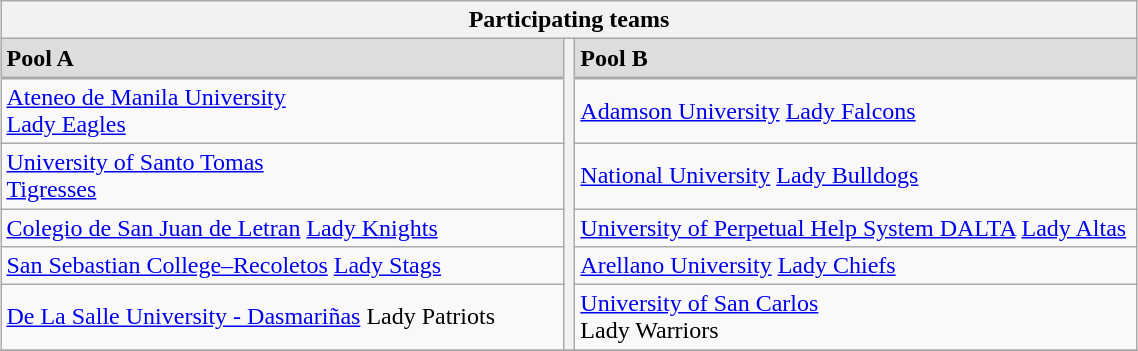<table class="wikitable" style="margin:1em auto; text-align:left; width:60%;">
<tr>
<th colspan="3">Participating teams</th>
</tr>
<tr>
<td style="background:#dddddd; border-bottom: 2px solid #aaaaaa;" width="48%"><strong>Pool A</strong></td>
<th rowspan="6" width="1%"></th>
<td style="background:#dddddd; border-bottom: 2px solid #aaaaaa;" width="48%"><strong>Pool B</strong></td>
</tr>
<tr>
<td> <a href='#'>Ateneo de Manila University</a><br><a href='#'>Lady Eagles</a></td>
<td> <a href='#'>Adamson University</a> <a href='#'>Lady Falcons</a></td>
</tr>
<tr>
<td> <a href='#'>University of Santo Tomas</a><br><a href='#'>Tigresses</a></td>
<td> <a href='#'>National University</a> <a href='#'>Lady Bulldogs</a></td>
</tr>
<tr>
<td> <a href='#'>Colegio de San Juan de Letran</a> <a href='#'>Lady Knights</a></td>
<td> <a href='#'>University of Perpetual Help System DALTA</a> <a href='#'>Lady Altas</a></td>
</tr>
<tr>
<td> <a href='#'>San Sebastian College–Recoletos</a> <a href='#'>Lady Stags</a></td>
<td> <a href='#'>Arellano University</a> <a href='#'>Lady Chiefs</a></td>
</tr>
<tr>
<td> <a href='#'>De La Salle University - Dasmariñas</a> Lady Patriots</td>
<td> <a href='#'>University of San Carlos</a><br>Lady Warriors</td>
</tr>
<tr>
</tr>
</table>
